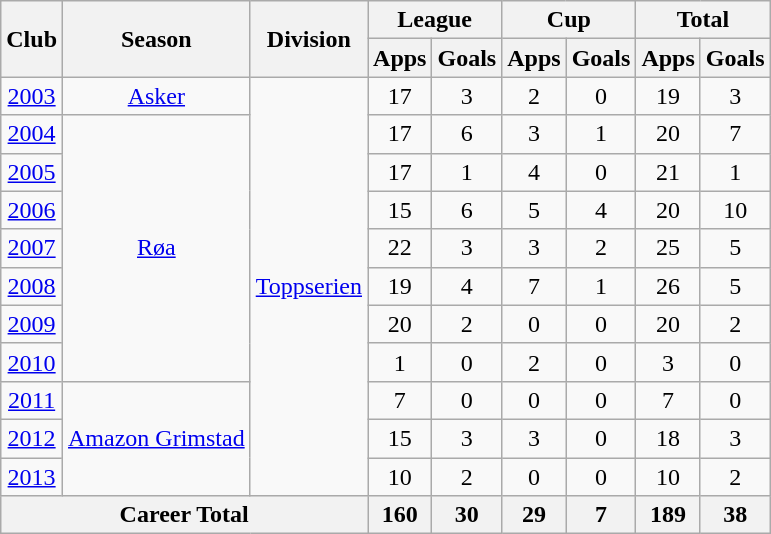<table class="wikitable" style="text-align: center;">
<tr>
<th rowspan="2">Club</th>
<th rowspan="2">Season</th>
<th rowspan="2">Division</th>
<th colspan="2">League</th>
<th colspan="2">Cup</th>
<th colspan="2">Total</th>
</tr>
<tr>
<th>Apps</th>
<th>Goals</th>
<th>Apps</th>
<th>Goals</th>
<th>Apps</th>
<th>Goals</th>
</tr>
<tr>
<td><a href='#'>2003</a></td>
<td rowspan="1" valign="center"><a href='#'>Asker</a></td>
<td rowspan="11" valign="center"><a href='#'>Toppserien</a></td>
<td>17</td>
<td>3</td>
<td>2</td>
<td>0</td>
<td>19</td>
<td>3</td>
</tr>
<tr>
<td><a href='#'>2004</a></td>
<td rowspan="7" valign="center"><a href='#'>Røa</a></td>
<td>17</td>
<td>6</td>
<td>3</td>
<td>1</td>
<td>20</td>
<td>7</td>
</tr>
<tr>
<td><a href='#'>2005</a></td>
<td>17</td>
<td>1</td>
<td>4</td>
<td>0</td>
<td>21</td>
<td>1</td>
</tr>
<tr>
<td><a href='#'>2006</a></td>
<td>15</td>
<td>6</td>
<td>5</td>
<td>4</td>
<td>20</td>
<td>10</td>
</tr>
<tr>
<td><a href='#'>2007</a></td>
<td>22</td>
<td>3</td>
<td>3</td>
<td>2</td>
<td>25</td>
<td>5</td>
</tr>
<tr>
<td><a href='#'>2008</a></td>
<td>19</td>
<td>4</td>
<td>7</td>
<td>1</td>
<td>26</td>
<td>5</td>
</tr>
<tr>
<td><a href='#'>2009</a></td>
<td>20</td>
<td>2</td>
<td>0</td>
<td>0</td>
<td>20</td>
<td>2</td>
</tr>
<tr>
<td><a href='#'>2010</a></td>
<td>1</td>
<td>0</td>
<td>2</td>
<td>0</td>
<td>3</td>
<td>0</td>
</tr>
<tr>
<td><a href='#'>2011</a></td>
<td rowspan="3" valign="center"><a href='#'>Amazon Grimstad</a></td>
<td>7</td>
<td>0</td>
<td>0</td>
<td>0</td>
<td>7</td>
<td>0</td>
</tr>
<tr>
<td><a href='#'>2012</a></td>
<td>15</td>
<td>3</td>
<td>3</td>
<td>0</td>
<td>18</td>
<td>3</td>
</tr>
<tr>
<td><a href='#'>2013</a></td>
<td>10</td>
<td>2</td>
<td>0</td>
<td>0</td>
<td>10</td>
<td>2</td>
</tr>
<tr>
<th colspan="3">Career Total</th>
<th>160</th>
<th>30</th>
<th>29</th>
<th>7</th>
<th>189</th>
<th>38</th>
</tr>
</table>
